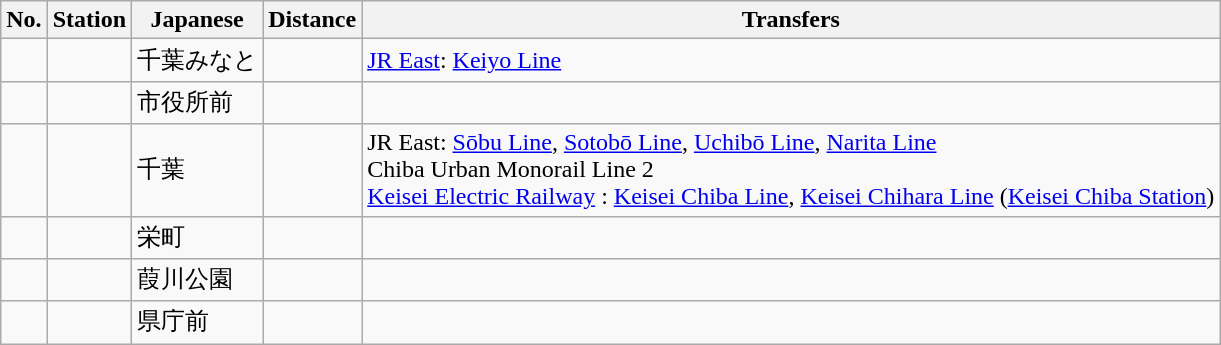<table class="wikitable">
<tr>
<th>No.</th>
<th>Station</th>
<th>Japanese</th>
<th>Distance</th>
<th>Transfers</th>
</tr>
<tr>
<td></td>
<td></td>
<td>千葉みなと</td>
<td align="right"></td>
<td><a href='#'>JR East</a>: <a href='#'>Keiyo Line</a></td>
</tr>
<tr>
<td></td>
<td></td>
<td>市役所前</td>
<td align="right"></td>
<td></td>
</tr>
<tr>
<td></td>
<td></td>
<td>千葉</td>
<td align="right"></td>
<td>JR East: <a href='#'>Sōbu Line</a>, <a href='#'>Sotobō Line</a>, <a href='#'>Uchibō Line</a>, <a href='#'>Narita Line</a><br>Chiba Urban Monorail Line 2 <br> <a href='#'>Keisei Electric Railway</a> : <a href='#'>Keisei Chiba Line</a>, <a href='#'>Keisei Chihara Line</a> (<a href='#'>Keisei Chiba Station</a>)</td>
</tr>
<tr>
<td></td>
<td></td>
<td>栄町</td>
<td align="right"></td>
<td></td>
</tr>
<tr>
<td></td>
<td></td>
<td>葭川公園</td>
<td align="right"></td>
<td></td>
</tr>
<tr>
<td></td>
<td></td>
<td>県庁前</td>
<td align="right"></td>
<td></td>
</tr>
</table>
